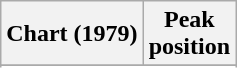<table class="wikitable plainrowheaders sortable" style="text-align:left;">
<tr>
<th scope="col">Chart (1979)</th>
<th scope="col">Peak<br>position</th>
</tr>
<tr>
</tr>
<tr>
</tr>
</table>
